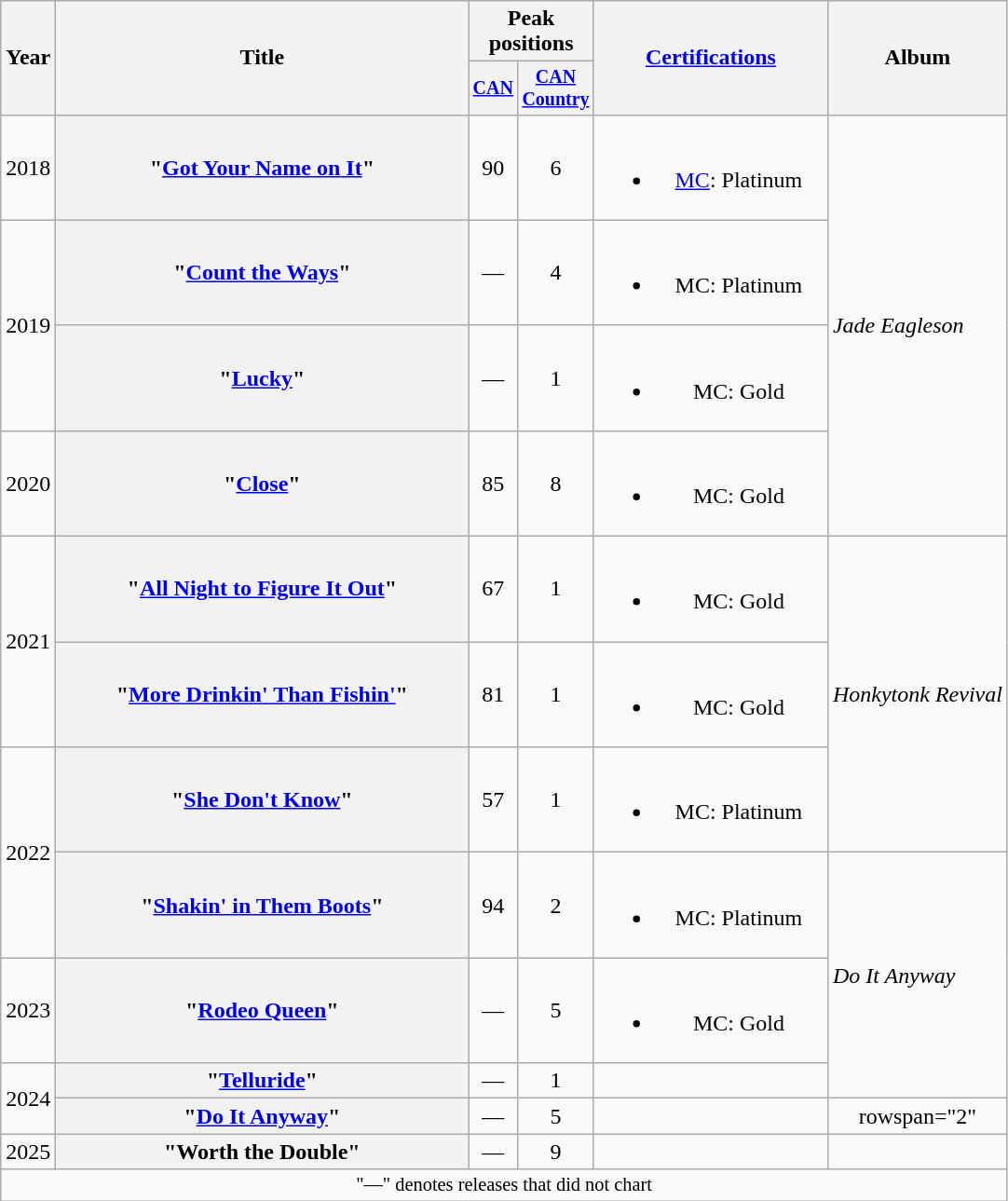<table class="wikitable plainrowheaders" style="text-align:center;">
<tr>
<th scope="col" rowspan="2">Year</th>
<th scope="col" rowspan="2" style="width:18em;">Title</th>
<th scope="col" colspan="2">Peak<br>positions</th>
<th scope="col" rowspan="2" style="width:10em;"><a href='#'>Certifications</a></th>
<th scope="col" rowspan="2">Album</th>
</tr>
<tr style="font-size:smaller;">
<th scope="col"><a href='#'>CAN</a><br></th>
<th scope="col"><a href='#'>CAN<br>Country</a><br></th>
</tr>
<tr>
<td>2018</td>
<th scope="row">"<a href='#'>Got Your Name on It</a>"</th>
<td>90</td>
<td>6</td>
<td><br><ul><li><a href='#'>MC</a>: Platinum</li></ul></td>
<td align="left" rowspan="4"><em>Jade Eagleson</em></td>
</tr>
<tr>
<td rowspan="2">2019</td>
<th scope="row">"<a href='#'>Count the Ways</a>"</th>
<td>—</td>
<td>4</td>
<td><br><ul><li>MC: Platinum</li></ul></td>
</tr>
<tr>
<th scope="row">"<a href='#'>Lucky</a>"</th>
<td>—</td>
<td>1</td>
<td><br><ul><li>MC: Gold</li></ul></td>
</tr>
<tr>
<td>2020</td>
<th scope="row">"<a href='#'>Close</a>"</th>
<td>85</td>
<td>8</td>
<td><br><ul><li>MC: Gold</li></ul></td>
</tr>
<tr>
<td rowspan="2">2021</td>
<th scope="row">"<a href='#'>All Night to Figure It Out</a>"</th>
<td>67</td>
<td>1</td>
<td><br><ul><li>MC: Gold</li></ul></td>
<td align="left" rowspan="3"><em>Honkytonk Revival</em></td>
</tr>
<tr>
<th scope="row">"<a href='#'>More Drinkin' Than Fishin'</a>"<br></th>
<td>81</td>
<td>1</td>
<td><br><ul><li>MC: Gold</li></ul></td>
</tr>
<tr>
<td rowspan="2">2022</td>
<th scope="row">"<a href='#'>She Don't Know</a>"</th>
<td>57</td>
<td>1</td>
<td><br><ul><li>MC: Platinum</li></ul></td>
</tr>
<tr>
<th scope="row">"<a href='#'>Shakin' in Them Boots</a>"</th>
<td>94</td>
<td>2</td>
<td><br><ul><li>MC: Platinum</li></ul></td>
<td align="left" rowspan="3"><em>Do It Anyway</em></td>
</tr>
<tr>
<td>2023</td>
<th scope="row">"<a href='#'>Rodeo Queen</a>"</th>
<td>—</td>
<td>5</td>
<td><br><ul><li>MC: Gold</li></ul></td>
</tr>
<tr>
<td rowspan="2">2024</td>
<th scope="row">"<a href='#'>Telluride</a>"</th>
<td>—</td>
<td>1</td>
<td></td>
</tr>
<tr>
<th scope="row">"<a href='#'>Do It Anyway</a>"<br></th>
<td>—</td>
<td>5</td>
<td></td>
<td>rowspan="2" </td>
</tr>
<tr>
<td>2025</td>
<th scope="row">"Worth the Double"</th>
<td>—</td>
<td>9</td>
<td></td>
</tr>
<tr>
<td colspan="6" style="font-size:85%">"—" denotes releases that did not chart</td>
</tr>
</table>
